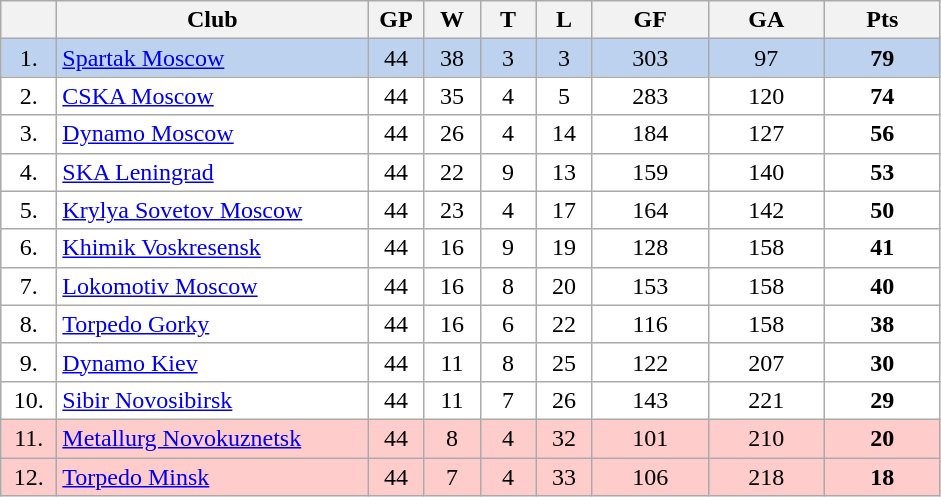<table class="wikitable">
<tr>
<th width="30"></th>
<th width="200">Club</th>
<th width="30">GP</th>
<th width="30">W</th>
<th width="30">T</th>
<th width="30">L</th>
<th width="70">GF</th>
<th width="70">GA</th>
<th width="70">Pts</th>
</tr>
<tr bgcolor="#BCD2EE" align="center">
<td>1.</td>
<td align="left"><a href='#'>Spartak Moscow</a></td>
<td>44</td>
<td>38</td>
<td>3</td>
<td>3</td>
<td>303</td>
<td>97</td>
<td><strong>79</strong></td>
</tr>
<tr bgcolor="#FFFFFF" align="center">
<td>2.</td>
<td align="left"><a href='#'>CSKA Moscow</a></td>
<td>44</td>
<td>35</td>
<td>4</td>
<td>5</td>
<td>283</td>
<td>120</td>
<td><strong>74</strong></td>
</tr>
<tr bgcolor="#FFFFFF" align="center">
<td>3.</td>
<td align="left"><a href='#'>Dynamo Moscow</a></td>
<td>44</td>
<td>26</td>
<td>4</td>
<td>14</td>
<td>184</td>
<td>127</td>
<td><strong>56</strong></td>
</tr>
<tr bgcolor="#FFFFFF" align="center">
<td>4.</td>
<td align="left"><a href='#'>SKA Leningrad</a></td>
<td>44</td>
<td>22</td>
<td>9</td>
<td>13</td>
<td>159</td>
<td>140</td>
<td><strong>53</strong></td>
</tr>
<tr bgcolor="#FFFFFF" align="center">
<td>5.</td>
<td align="left"><a href='#'>Krylya Sovetov Moscow</a></td>
<td>44</td>
<td>23</td>
<td>4</td>
<td>17</td>
<td>164</td>
<td>142</td>
<td><strong>50</strong></td>
</tr>
<tr bgcolor="#FFFFFF" align="center">
<td>6.</td>
<td align="left"><a href='#'>Khimik Voskresensk</a></td>
<td>44</td>
<td>16</td>
<td>9</td>
<td>19</td>
<td>128</td>
<td>158</td>
<td><strong>41</strong></td>
</tr>
<tr bgcolor="#FFFFFF" align="center">
<td>7.</td>
<td align="left"><a href='#'>Lokomotiv Moscow</a></td>
<td>44</td>
<td>16</td>
<td>8</td>
<td>20</td>
<td>153</td>
<td>158</td>
<td><strong>40</strong></td>
</tr>
<tr bgcolor="#FFFFFF" align="center">
<td>8.</td>
<td align="left"><a href='#'>Torpedo Gorky</a></td>
<td>44</td>
<td>16</td>
<td>6</td>
<td>22</td>
<td>116</td>
<td>158</td>
<td><strong>38</strong></td>
</tr>
<tr bgcolor="#FFFFFF" align="center">
<td>9.</td>
<td align="left"><a href='#'>Dynamo Kiev</a></td>
<td>44</td>
<td>11</td>
<td>8</td>
<td>25</td>
<td>122</td>
<td>207</td>
<td><strong>30</strong></td>
</tr>
<tr bgcolor="#FFFFFF" align="center">
<td>10.</td>
<td align="left"><a href='#'>Sibir Novosibirsk</a></td>
<td>44</td>
<td>11</td>
<td>7</td>
<td>26</td>
<td>143</td>
<td>221</td>
<td><strong>29</strong></td>
</tr>
<tr bgcolor="#FFCCCC" align="center">
<td>11.</td>
<td align="left"><a href='#'>Metallurg Novokuznetsk</a></td>
<td>44</td>
<td>8</td>
<td>4</td>
<td>32</td>
<td>101</td>
<td>210</td>
<td><strong>20</strong></td>
</tr>
<tr bgcolor="#FFCCCC" align="center">
<td>12.</td>
<td align="left"><a href='#'>Torpedo Minsk</a></td>
<td>44</td>
<td>7</td>
<td>4</td>
<td>33</td>
<td>106</td>
<td>218</td>
<td><strong>18</strong></td>
</tr>
</table>
